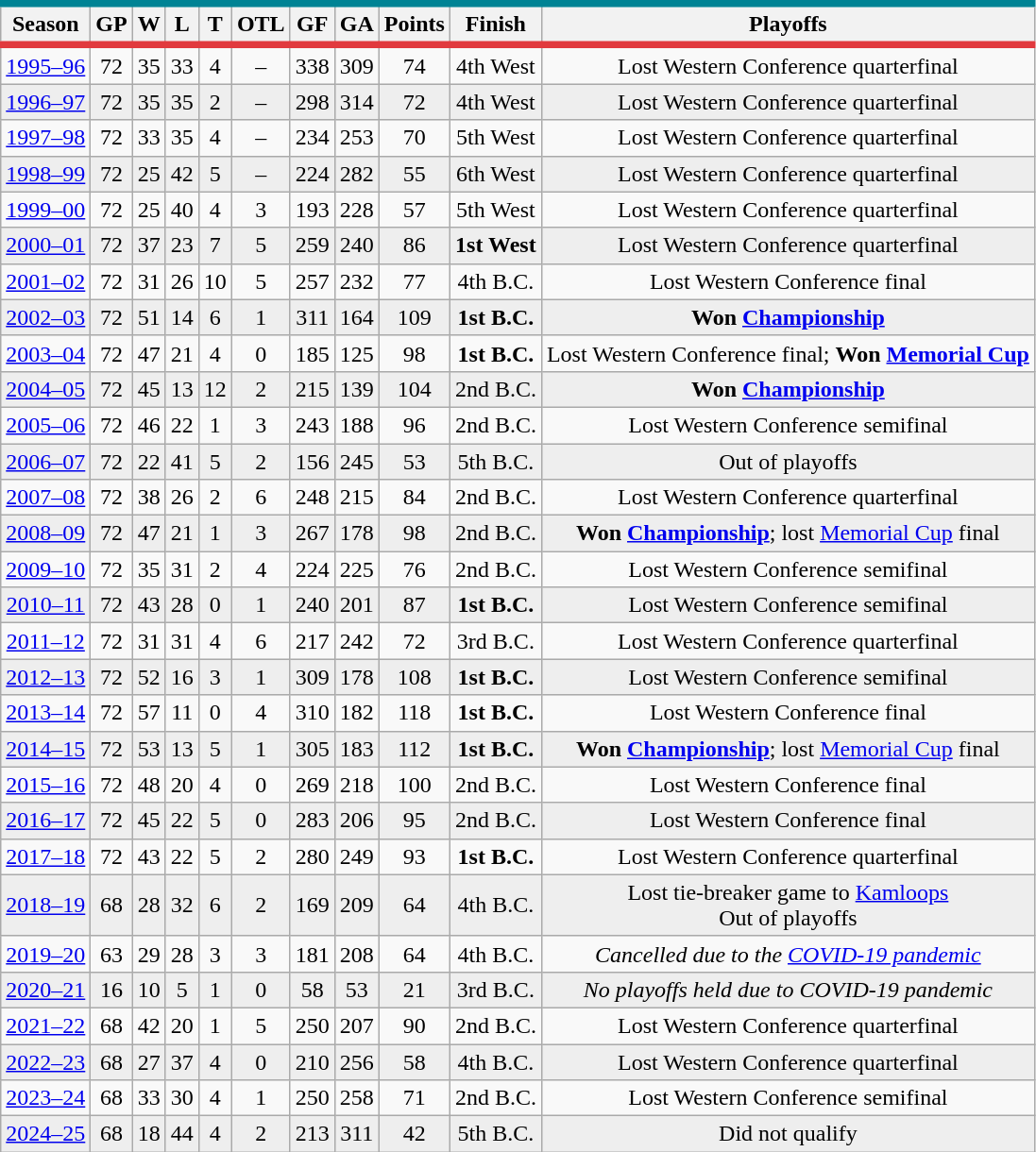<table class="wikitable" style="text-align: center">
<tr style="border-top:#008394 5px solid; border-bottom:#E13A3E 5px solid">
<th>Season</th>
<th>GP</th>
<th>W</th>
<th>L</th>
<th>T</th>
<th>OTL</th>
<th>GF</th>
<th>GA</th>
<th>Points</th>
<th>Finish</th>
<th>Playoffs</th>
</tr>
<tr>
<td><a href='#'>1995–96</a></td>
<td>72</td>
<td>35</td>
<td>33</td>
<td>4</td>
<td>–</td>
<td>338</td>
<td>309</td>
<td>74</td>
<td>4th West</td>
<td>Lost Western Conference quarterfinal</td>
</tr>
<tr bgcolor="#EEEEEE">
<td><a href='#'>1996–97</a></td>
<td>72</td>
<td>35</td>
<td>35</td>
<td>2</td>
<td>–</td>
<td>298</td>
<td>314</td>
<td>72</td>
<td>4th West</td>
<td>Lost Western Conference quarterfinal</td>
</tr>
<tr>
<td><a href='#'>1997–98</a></td>
<td>72</td>
<td>33</td>
<td>35</td>
<td>4</td>
<td>–</td>
<td>234</td>
<td>253</td>
<td>70</td>
<td>5th West</td>
<td>Lost Western Conference quarterfinal</td>
</tr>
<tr bgcolor="#EEEEEE">
<td><a href='#'>1998–99</a></td>
<td>72</td>
<td>25</td>
<td>42</td>
<td>5</td>
<td>–</td>
<td>224</td>
<td>282</td>
<td>55</td>
<td>6th West</td>
<td>Lost Western Conference quarterfinal</td>
</tr>
<tr>
<td><a href='#'>1999–00</a></td>
<td>72</td>
<td>25</td>
<td>40</td>
<td>4</td>
<td>3</td>
<td>193</td>
<td>228</td>
<td>57</td>
<td>5th West</td>
<td>Lost Western Conference quarterfinal</td>
</tr>
<tr bgcolor="#EEEEEE">
<td><a href='#'>2000–01</a></td>
<td>72</td>
<td>37</td>
<td>23</td>
<td>7</td>
<td>5</td>
<td>259</td>
<td>240</td>
<td>86</td>
<td><strong>1st West</strong></td>
<td>Lost Western Conference quarterfinal</td>
</tr>
<tr>
<td><a href='#'>2001–02</a></td>
<td>72</td>
<td>31</td>
<td>26</td>
<td>10</td>
<td>5</td>
<td>257</td>
<td>232</td>
<td>77</td>
<td>4th B.C.</td>
<td>Lost Western Conference final</td>
</tr>
<tr bgcolor="#EEEEEE">
<td><a href='#'>2002–03</a></td>
<td>72</td>
<td>51</td>
<td>14</td>
<td>6</td>
<td>1</td>
<td>311</td>
<td>164</td>
<td>109</td>
<td><strong>1st B.C.</strong></td>
<td><strong>Won <a href='#'>Championship</a></strong></td>
</tr>
<tr>
<td><a href='#'>2003–04</a></td>
<td>72</td>
<td>47</td>
<td>21</td>
<td>4</td>
<td>0</td>
<td>185</td>
<td>125</td>
<td>98</td>
<td><strong>1st B.C.</strong></td>
<td>Lost Western Conference final; <strong>Won <a href='#'>Memorial Cup</a></strong></td>
</tr>
<tr bgcolor="#EEEEEE">
<td><a href='#'>2004–05</a></td>
<td>72</td>
<td>45</td>
<td>13</td>
<td>12</td>
<td>2</td>
<td>215</td>
<td>139</td>
<td>104</td>
<td>2nd B.C.</td>
<td><strong>Won <a href='#'>Championship</a></strong></td>
</tr>
<tr bgcolor=>
<td><a href='#'>2005–06</a></td>
<td>72</td>
<td>46</td>
<td>22</td>
<td>1</td>
<td>3</td>
<td>243</td>
<td>188</td>
<td>96</td>
<td>2nd B.C.</td>
<td>Lost Western Conference semifinal</td>
</tr>
<tr bgcolor="#EEEEEE">
<td><a href='#'>2006–07</a></td>
<td>72</td>
<td>22</td>
<td>41</td>
<td>5</td>
<td>2</td>
<td>156</td>
<td>245</td>
<td>53</td>
<td>5th B.C.</td>
<td>Out of playoffs</td>
</tr>
<tr>
<td><a href='#'>2007–08</a></td>
<td>72</td>
<td>38</td>
<td>26</td>
<td>2</td>
<td>6</td>
<td>248</td>
<td>215</td>
<td>84</td>
<td>2nd B.C.</td>
<td>Lost Western Conference quarterfinal</td>
</tr>
<tr bgcolor="#EEEEEE">
<td><a href='#'>2008–09</a></td>
<td>72</td>
<td>47</td>
<td>21</td>
<td>1</td>
<td>3</td>
<td>267</td>
<td>178</td>
<td>98</td>
<td>2nd B.C.</td>
<td><strong>Won <a href='#'>Championship</a></strong>; lost <a href='#'>Memorial Cup</a> final</td>
</tr>
<tr>
<td><a href='#'>2009–10</a></td>
<td>72</td>
<td>35</td>
<td>31</td>
<td>2</td>
<td>4</td>
<td>224</td>
<td>225</td>
<td>76</td>
<td>2nd B.C.</td>
<td>Lost Western Conference semifinal</td>
</tr>
<tr bgcolor="#eeeeee">
<td><a href='#'>2010–11</a></td>
<td>72</td>
<td>43</td>
<td>28</td>
<td>0</td>
<td>1</td>
<td>240</td>
<td>201</td>
<td>87</td>
<td><strong>1st B.C.</strong></td>
<td>Lost Western Conference semifinal</td>
</tr>
<tr>
<td><a href='#'>2011–12</a></td>
<td>72</td>
<td>31</td>
<td>31</td>
<td>4</td>
<td>6</td>
<td>217</td>
<td>242</td>
<td>72</td>
<td>3rd B.C.</td>
<td>Lost Western Conference quarterfinal</td>
</tr>
<tr bgcolor="#eeeeee">
<td><a href='#'>2012–13</a></td>
<td>72</td>
<td>52</td>
<td>16</td>
<td>3</td>
<td>1</td>
<td>309</td>
<td>178</td>
<td>108</td>
<td><strong>1st B.C.</strong></td>
<td>Lost Western Conference semifinal</td>
</tr>
<tr>
<td><a href='#'>2013–14</a></td>
<td>72</td>
<td>57</td>
<td>11</td>
<td>0</td>
<td>4</td>
<td>310</td>
<td>182</td>
<td>118</td>
<td><strong>1st B.C.</strong></td>
<td>Lost Western Conference final</td>
</tr>
<tr bgcolor="#eeeeee">
<td><a href='#'>2014–15</a></td>
<td>72</td>
<td>53</td>
<td>13</td>
<td>5</td>
<td>1</td>
<td>305</td>
<td>183</td>
<td>112</td>
<td><strong>1st B.C.</strong></td>
<td><strong>Won <a href='#'>Championship</a></strong>; lost <a href='#'>Memorial Cup</a> final</td>
</tr>
<tr bgcolor=>
<td><a href='#'>2015–16</a></td>
<td>72</td>
<td>48</td>
<td>20</td>
<td>4</td>
<td>0</td>
<td>269</td>
<td>218</td>
<td>100</td>
<td>2nd B.C.</td>
<td>Lost Western Conference final</td>
</tr>
<tr bgcolor="#eeeeee">
<td><a href='#'>2016–17</a></td>
<td>72</td>
<td>45</td>
<td>22</td>
<td>5</td>
<td>0</td>
<td>283</td>
<td>206</td>
<td>95</td>
<td>2nd B.C.</td>
<td>Lost Western Conference final</td>
</tr>
<tr bgcolor=>
<td><a href='#'>2017–18</a></td>
<td>72</td>
<td>43</td>
<td>22</td>
<td>5</td>
<td>2</td>
<td>280</td>
<td>249</td>
<td>93</td>
<td><strong>1st B.C.</strong></td>
<td>Lost Western Conference quarterfinal</td>
</tr>
<tr bgcolor="#eeeeee">
<td><a href='#'>2018–19</a></td>
<td>68</td>
<td>28</td>
<td>32</td>
<td>6</td>
<td>2</td>
<td>169</td>
<td>209</td>
<td>64</td>
<td>4th B.C.</td>
<td>Lost tie-breaker game to <a href='#'>Kamloops</a><br>Out of playoffs</td>
</tr>
<tr bgcolor=>
<td><a href='#'>2019–20</a></td>
<td>63</td>
<td>29</td>
<td>28</td>
<td>3</td>
<td>3</td>
<td>181</td>
<td>208</td>
<td>64</td>
<td>4th B.C.</td>
<td><em>Cancelled due to the <a href='#'>COVID-19 pandemic</a></em></td>
</tr>
<tr bgcolor="#eeeeee">
<td><a href='#'>2020–21</a></td>
<td>16</td>
<td>10</td>
<td>5</td>
<td>1</td>
<td>0</td>
<td>58</td>
<td>53</td>
<td>21</td>
<td>3rd B.C.</td>
<td><em>No playoffs held due to COVID-19 pandemic</em></td>
</tr>
<tr>
<td><a href='#'>2021–22</a></td>
<td>68</td>
<td>42</td>
<td>20</td>
<td>1</td>
<td>5</td>
<td>250</td>
<td>207</td>
<td>90</td>
<td>2nd B.C.</td>
<td>Lost Western Conference quarterfinal</td>
</tr>
<tr bgcolor="#eeeeee">
<td><a href='#'>2022–23</a></td>
<td>68</td>
<td>27</td>
<td>37</td>
<td>4</td>
<td>0</td>
<td>210</td>
<td>256</td>
<td>58</td>
<td>4th B.C.</td>
<td>Lost Western Conference quarterfinal</td>
</tr>
<tr>
<td><a href='#'>2023–24</a></td>
<td>68</td>
<td>33</td>
<td>30</td>
<td>4</td>
<td>1</td>
<td>250</td>
<td>258</td>
<td>71</td>
<td>2nd B.C.</td>
<td>Lost Western Conference semifinal</td>
</tr>
<tr bgcolor="#eeeeee">
<td><a href='#'>2024–25</a></td>
<td>68</td>
<td>18</td>
<td>44</td>
<td>4</td>
<td>2</td>
<td>213</td>
<td>311</td>
<td>42</td>
<td>5th B.C.</td>
<td>Did not qualify</td>
</tr>
</table>
